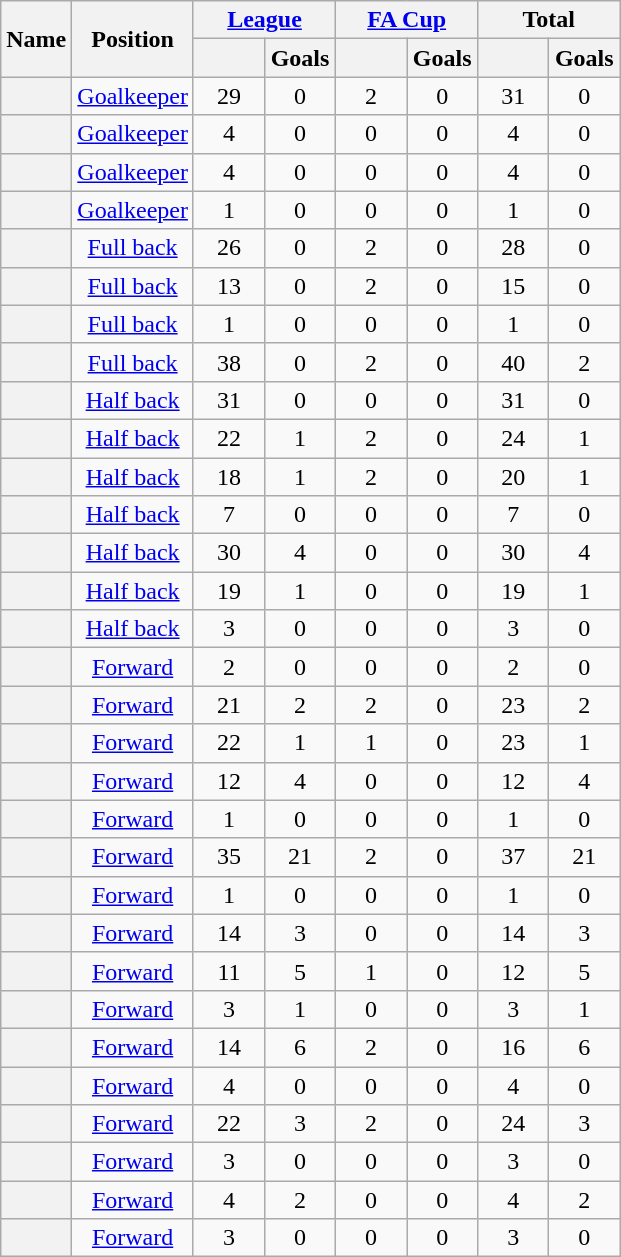<table class="wikitable sortable plainrowheaders" style=text-align:center>
<tr class="unsortable">
<th scope=col rowspan=2>Name</th>
<th scope=col rowspan=2>Position</th>
<th scope=col colspan=2><a href='#'>League</a></th>
<th scope=col colspan=2><a href='#'>FA Cup</a></th>
<th scope=col colspan=2>Total</th>
</tr>
<tr>
<th width=40 scope=col></th>
<th width=40 scope=col>Goals</th>
<th width=40 scope=col></th>
<th width=40 scope=col>Goals</th>
<th width=40 scope=col></th>
<th width=40 scope=col>Goals</th>
</tr>
<tr>
<th scope="row"></th>
<td data-sort-value="1"><a href='#'>Goalkeeper</a></td>
<td>29</td>
<td>0</td>
<td>2</td>
<td>0</td>
<td>31</td>
<td>0</td>
</tr>
<tr>
<th scope="row"></th>
<td data-sort-value="1"><a href='#'>Goalkeeper</a></td>
<td>4</td>
<td>0</td>
<td>0</td>
<td>0</td>
<td>4</td>
<td>0</td>
</tr>
<tr>
<th scope="row"></th>
<td data-sort-value="1"><a href='#'>Goalkeeper</a></td>
<td>4</td>
<td>0</td>
<td>0</td>
<td>0</td>
<td>4</td>
<td>0</td>
</tr>
<tr>
<th scope="row"></th>
<td data-sort-value="1"><a href='#'>Goalkeeper</a></td>
<td>1</td>
<td>0</td>
<td>0</td>
<td>0</td>
<td>1</td>
<td>0</td>
</tr>
<tr>
<th scope="row"></th>
<td data-sort-value="2"><a href='#'>Full back</a></td>
<td>26</td>
<td>0</td>
<td>2</td>
<td>0</td>
<td>28</td>
<td>0</td>
</tr>
<tr>
<th scope="row"></th>
<td data-sort-value="2"><a href='#'>Full back</a></td>
<td>13</td>
<td>0</td>
<td>2</td>
<td>0</td>
<td>15</td>
<td>0</td>
</tr>
<tr>
<th scope="row"></th>
<td data-sort-value="2"><a href='#'>Full back</a></td>
<td>1</td>
<td>0</td>
<td>0</td>
<td>0</td>
<td>1</td>
<td>0</td>
</tr>
<tr>
<th scope="row"></th>
<td data-sort-value="2"><a href='#'>Full back</a></td>
<td>38</td>
<td>0</td>
<td>2</td>
<td>0</td>
<td>40</td>
<td>2</td>
</tr>
<tr>
<th scope="row"></th>
<td data-sort-value="3"><a href='#'>Half back</a></td>
<td>31</td>
<td>0</td>
<td>0</td>
<td>0</td>
<td>31</td>
<td>0</td>
</tr>
<tr>
<th scope="row"></th>
<td data-sort-value="3"><a href='#'>Half back</a></td>
<td>22</td>
<td>1</td>
<td>2</td>
<td>0</td>
<td>24</td>
<td>1</td>
</tr>
<tr>
<th scope="row"> </th>
<td data-sort-value="3"><a href='#'>Half back</a></td>
<td>18</td>
<td>1</td>
<td>2</td>
<td>0</td>
<td>20</td>
<td>1</td>
</tr>
<tr>
<th scope="row"></th>
<td data-sort-value="3"><a href='#'>Half back</a></td>
<td>7</td>
<td>0</td>
<td>0</td>
<td>0</td>
<td>7</td>
<td>0</td>
</tr>
<tr>
<th scope="row"></th>
<td data-sort-value="3"><a href='#'>Half back</a></td>
<td>30</td>
<td>4</td>
<td>0</td>
<td>0</td>
<td>30</td>
<td>4</td>
</tr>
<tr>
<th scope="row"></th>
<td data-sort-value="3"><a href='#'>Half back</a></td>
<td>19</td>
<td>1</td>
<td>0</td>
<td>0</td>
<td>19</td>
<td>1</td>
</tr>
<tr>
<th scope="row"></th>
<td data-sort-value="3"><a href='#'>Half back</a></td>
<td>3</td>
<td>0</td>
<td>0</td>
<td>0</td>
<td>3</td>
<td>0</td>
</tr>
<tr>
<th scope="row"></th>
<td data-sort-value="4"><a href='#'>Forward</a></td>
<td>2</td>
<td>0</td>
<td>0</td>
<td>0</td>
<td>2</td>
<td>0</td>
</tr>
<tr>
<th scope="row"></th>
<td data-sort-value="4"><a href='#'>Forward</a></td>
<td>21</td>
<td>2</td>
<td>2</td>
<td>0</td>
<td>23</td>
<td>2</td>
</tr>
<tr>
<th scope="row"></th>
<td data-sort-value="4"><a href='#'>Forward</a></td>
<td>22</td>
<td>1</td>
<td>1</td>
<td>0</td>
<td>23</td>
<td>1</td>
</tr>
<tr>
<th scope="row"></th>
<td data-sort-value="4"><a href='#'>Forward</a></td>
<td>12</td>
<td>4</td>
<td>0</td>
<td>0</td>
<td>12</td>
<td>4</td>
</tr>
<tr>
<th scope="row"></th>
<td data-sort-value="4"><a href='#'>Forward</a></td>
<td>1</td>
<td>0</td>
<td>0</td>
<td>0</td>
<td>1</td>
<td>0</td>
</tr>
<tr>
<th scope="row"></th>
<td data-sort-value="4"><a href='#'>Forward</a></td>
<td>35</td>
<td>21</td>
<td>2</td>
<td>0</td>
<td>37</td>
<td>21</td>
</tr>
<tr>
<th scope="row"></th>
<td data-sort-value="4"><a href='#'>Forward</a></td>
<td>1</td>
<td>0</td>
<td>0</td>
<td>0</td>
<td>1</td>
<td>0</td>
</tr>
<tr>
<th scope="row"></th>
<td data-sort-value="4"><a href='#'>Forward</a></td>
<td>14</td>
<td>3</td>
<td>0</td>
<td>0</td>
<td>14</td>
<td>3</td>
</tr>
<tr>
<th scope="row"></th>
<td data-sort-value="4"><a href='#'>Forward</a></td>
<td>11</td>
<td>5</td>
<td>1</td>
<td>0</td>
<td>12</td>
<td>5</td>
</tr>
<tr>
<th scope="row"></th>
<td data-sort-value="4"><a href='#'>Forward</a></td>
<td>3</td>
<td>1</td>
<td>0</td>
<td>0</td>
<td>3</td>
<td>1</td>
</tr>
<tr>
<th scope="row"></th>
<td data-sort-value="4"><a href='#'>Forward</a></td>
<td>14</td>
<td>6</td>
<td>2</td>
<td>0</td>
<td>16</td>
<td>6</td>
</tr>
<tr>
<th scope="row"></th>
<td data-sort-value="4"><a href='#'>Forward</a></td>
<td>4</td>
<td>0</td>
<td>0</td>
<td>0</td>
<td>4</td>
<td>0</td>
</tr>
<tr>
<th scope="row"></th>
<td data-sort-value="4"><a href='#'>Forward</a></td>
<td>22</td>
<td>3</td>
<td>2</td>
<td>0</td>
<td>24</td>
<td>3</td>
</tr>
<tr>
<th scope="row"></th>
<td data-sort-value="4"><a href='#'>Forward</a></td>
<td>3</td>
<td>0</td>
<td>0</td>
<td>0</td>
<td>3</td>
<td>0</td>
</tr>
<tr>
<th scope="row"></th>
<td data-sort-value="4"><a href='#'>Forward</a></td>
<td>4</td>
<td>2</td>
<td>0</td>
<td>0</td>
<td>4</td>
<td>2</td>
</tr>
<tr>
<th scope="row"></th>
<td data-sort-value="4"><a href='#'>Forward</a></td>
<td>3</td>
<td>0</td>
<td>0</td>
<td>0</td>
<td>3</td>
<td>0</td>
</tr>
</table>
